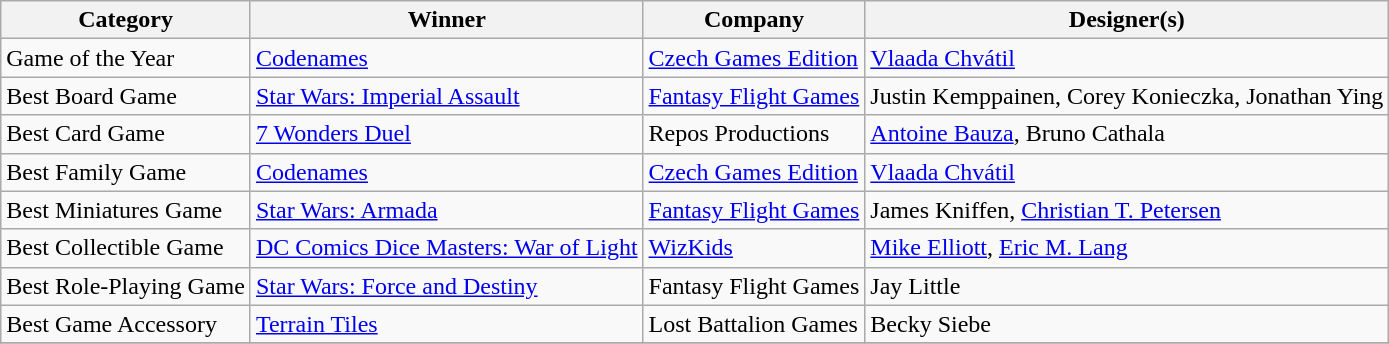<table class="wikitable">
<tr>
<th>Category</th>
<th>Winner</th>
<th>Company</th>
<th>Designer(s)</th>
</tr>
<tr>
<td>Game of the Year</td>
<td><a href='#'>Codenames</a></td>
<td><a href='#'>Czech Games Edition</a></td>
<td><a href='#'>Vlaada Chvátil</a></td>
</tr>
<tr>
<td>Best Board Game</td>
<td><a href='#'>Star Wars: Imperial Assault</a></td>
<td><a href='#'>Fantasy Flight Games</a></td>
<td>Justin Kemppainen, Corey Konieczka, Jonathan Ying</td>
</tr>
<tr>
<td>Best Card Game</td>
<td><a href='#'>7 Wonders Duel</a></td>
<td>Repos Productions</td>
<td><a href='#'>Antoine Bauza</a>, Bruno Cathala</td>
</tr>
<tr>
<td>Best Family Game</td>
<td><a href='#'>Codenames</a></td>
<td><a href='#'>Czech Games Edition</a></td>
<td><a href='#'>Vlaada Chvátil</a></td>
</tr>
<tr>
<td>Best Miniatures Game</td>
<td><a href='#'>Star Wars: Armada</a></td>
<td><a href='#'>Fantasy Flight Games</a></td>
<td>James Kniffen, <a href='#'>Christian T. Petersen</a></td>
</tr>
<tr>
<td>Best Collectible Game</td>
<td><a href='#'>DC Comics Dice Masters: War of Light</a></td>
<td><a href='#'>WizKids</a></td>
<td><a href='#'>Mike Elliott</a>, <a href='#'>Eric M. Lang</a></td>
</tr>
<tr>
<td>Best Role-Playing  Game</td>
<td><a href='#'>Star Wars: Force and Destiny</a></td>
<td>Fantasy Flight Games</td>
<td>Jay Little</td>
</tr>
<tr>
<td>Best Game Accessory</td>
<td><a href='#'>Terrain Tiles</a></td>
<td>Lost Battalion Games</td>
<td>Becky Siebe</td>
</tr>
<tr>
</tr>
</table>
